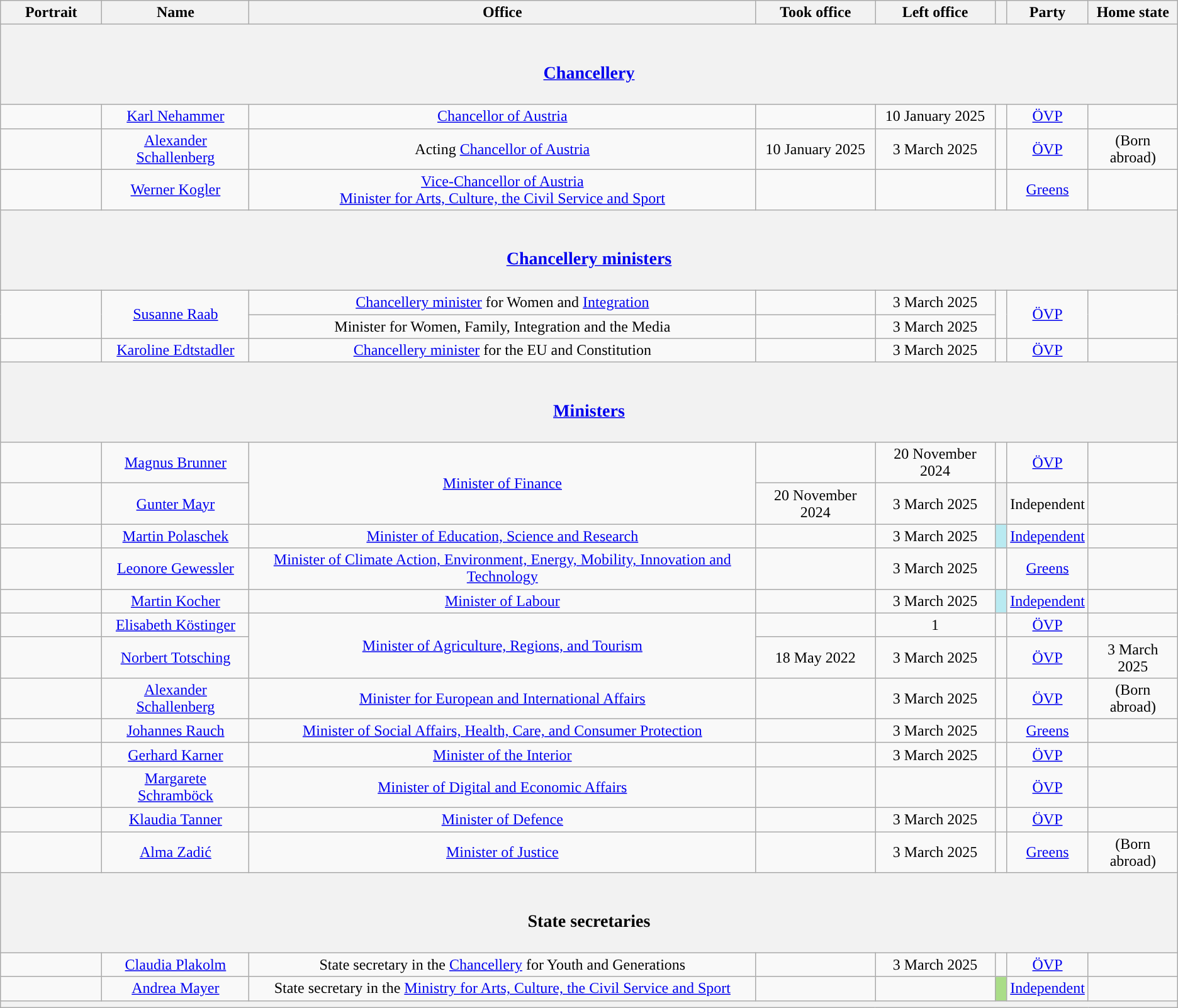<table class="wikitable sortable" style="border:#555; text-align:center; ">
<tr>
<th class="unsortable" style="width:100px;">Portrait</th>
<th>Name</th>
<th>Office</th>
<th>Took office</th>
<th>Left office</th>
<th class="unsortable" style="width:5px;"></th>
<th>Party</th>
<th>Home state</th>
</tr>
<tr>
<th colspan="9"><br><h3><a href='#'>Chancellery</a></h3></th>
</tr>
<tr>
<td></td>
<td><a href='#'>Karl Nehammer</a></td>
<td><a href='#'>Chancellor of Austria</a></td>
<td></td>
<td>10 January 2025</td>
<td style="background-color: "></td>
<td><a href='#'>ÖVP</a></td>
<td></td>
</tr>
<tr>
<td></td>
<td><a href='#'>Alexander Schallenberg</a></td>
<td>Acting <a href='#'>Chancellor of Austria</a></td>
<td>10 January 2025</td>
<td>3 March 2025</td>
<td style="background-color: "></td>
<td><a href='#'>ÖVP</a></td>
<td>(Born abroad)</td>
</tr>
<tr>
<td></td>
<td><a href='#'>Werner Kogler</a></td>
<td><a href='#'>Vice-Chancellor of Austria</a><br><a href='#'>Minister for Arts, Culture, the Civil Service and Sport</a></td>
<td></td>
<td> </td>
<td style="background-color: "></td>
<td><a href='#'>Greens</a></td>
<td></td>
</tr>
<tr>
<th colspan="9"><br><h3><a href='#'>Chancellery ministers</a></h3></th>
</tr>
<tr>
<td rowspan="2"></td>
<td rowspan="2"><a href='#'>Susanne Raab</a></td>
<td><a href='#'>Chancellery minister</a> for Women and <a href='#'>Integration</a></td>
<td></td>
<td>3 March 2025</td>
<td rowspan="2" style="background-color: "></td>
<td rowspan="2"><a href='#'>ÖVP</a></td>
<td rowspan="2"></td>
</tr>
<tr>
<td>Minister for Women, Family, Integration and the Media</td>
<td></td>
<td>3 March 2025</td>
</tr>
<tr>
<td></td>
<td><a href='#'>Karoline Edtstadler</a></td>
<td><a href='#'>Chancellery minister</a> for the EU and Constitution</td>
<td></td>
<td>3 March 2025</td>
<td style="background-color: "></td>
<td><a href='#'>ÖVP</a></td>
<td></td>
</tr>
<tr>
<th colspan="9"><br><h3><a href='#'>Ministers</a></h3></th>
</tr>
<tr>
<td></td>
<td><a href='#'>Magnus Brunner</a></td>
<td rowspan="2"><a href='#'>Minister of Finance</a></td>
<td></td>
<td>20 November 2024</td>
<td style="background-color: "></td>
<td><a href='#'>ÖVP</a></td>
<td></td>
</tr>
<tr>
<td></td>
<td><a href='#'>Gunter Mayr</a></td>
<td>20 November 2024</td>
<td>3 March 2025</td>
<th></th>
<td>Independent</td>
<td></td>
</tr>
<tr>
<td></td>
<td><a href='#'>Martin Polaschek</a></td>
<td><a href='#'>Minister of Education, Science and Research</a></td>
<td></td>
<td>3 March 2025</td>
<td style="background-color: #b9eaf1"></td>
<td><a href='#'>Independent</a><br></td>
<td></td>
</tr>
<tr>
<td></td>
<td><a href='#'>Leonore Gewessler</a></td>
<td><a href='#'>Minister of Climate Action, Environment, Energy, Mobility, Innovation and Technology</a></td>
<td></td>
<td>3 March 2025</td>
<td style="background-color: "></td>
<td><a href='#'>Greens</a></td>
<td></td>
</tr>
<tr>
<td></td>
<td><a href='#'>Martin Kocher</a></td>
<td><a href='#'>Minister of Labour</a></td>
<td></td>
<td>3 March 2025</td>
<td style="background-color: #b9eaf1"></td>
<td><a href='#'>Independent</a><br></td>
<td></td>
</tr>
<tr>
<td></td>
<td><a href='#'>Elisabeth Köstinger</a></td>
<td rowspan="2"><a href='#'>Minister of Agriculture, Regions, and Tourism</a></td>
<td></td>
<td>1</td>
<td style="background-color: "></td>
<td><a href='#'>ÖVP</a></td>
<td></td>
</tr>
<tr>
<td></td>
<td><a href='#'>Norbert Totsching</a></td>
<td>18 May 2022</td>
<td>3 March 2025</td>
<td style="background-color: "></td>
<td><a href='#'>ÖVP</a></td>
<td>3 March 2025</td>
</tr>
<tr>
<td></td>
<td><a href='#'>Alexander Schallenberg</a></td>
<td><a href='#'>Minister for European and International Affairs</a></td>
<td></td>
<td>3 March 2025</td>
<td style="background-color: "></td>
<td><a href='#'>ÖVP</a></td>
<td>(Born abroad)</td>
</tr>
<tr>
<td></td>
<td><a href='#'>Johannes Rauch</a></td>
<td><a href='#'>Minister of Social Affairs, Health, Care, and Consumer Protection</a></td>
<td></td>
<td>3 March 2025</td>
<td style="background-color: "></td>
<td><a href='#'>Greens</a></td>
<td></td>
</tr>
<tr>
<td></td>
<td><a href='#'>Gerhard Karner</a></td>
<td><a href='#'>Minister of the Interior</a></td>
<td></td>
<td>3 March 2025</td>
<td style="background-color: "></td>
<td><a href='#'>ÖVP</a></td>
<td></td>
</tr>
<tr>
<td></td>
<td><a href='#'>Margarete Schramböck</a></td>
<td><a href='#'>Minister of Digital and Economic Affairs</a></td>
<td></td>
<td></td>
<td style="background-color: "></td>
<td><a href='#'>ÖVP</a></td>
<td></td>
</tr>
<tr>
<td></td>
<td><a href='#'>Klaudia Tanner</a></td>
<td><a href='#'>Minister of Defence</a></td>
<td></td>
<td>3 March 2025</td>
<td style="background-color: "></td>
<td><a href='#'>ÖVP</a></td>
<td></td>
</tr>
<tr>
<td></td>
<td><a href='#'>Alma Zadić</a></td>
<td><a href='#'>Minister of Justice</a></td>
<td></td>
<td>3 March 2025</td>
<td style="background-color: "></td>
<td><a href='#'>Greens</a></td>
<td>(Born abroad)</td>
</tr>
<tr>
<th colspan="9"><br><h3>State secretaries</h3></th>
</tr>
<tr>
<td></td>
<td><a href='#'>Claudia Plakolm</a></td>
<td>State secretary in the <a href='#'>Chancellery</a> for Youth and Generations</td>
<td></td>
<td>3 March 2025</td>
<td style="background-color: "></td>
<td><a href='#'>ÖVP</a></td>
<td></td>
</tr>
<tr>
<td></td>
<td><a href='#'>Andrea Mayer</a></td>
<td>State secretary in the <a href='#'>Ministry for Arts, Culture, the Civil Service and Sport</a></td>
<td></td>
<td></td>
<td style="background-color: #aadd88"></td>
<td><a href='#'>Independent</a><br></td>
<td></td>
</tr>
<tr>
<th colspan="9"></th>
</tr>
</table>
